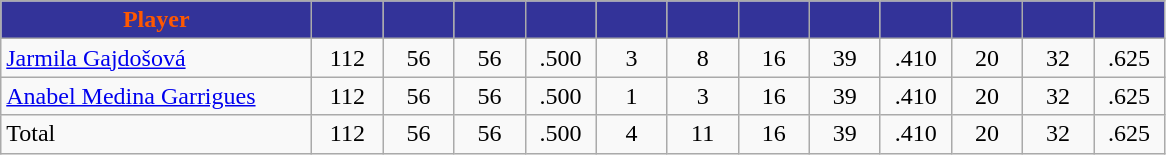<table class="wikitable" style="text-align:center">
<tr>
<th style="background:#333399; color:#FF5800" width="200px">Player</th>
<th style="background:#333399; color:#FF5800" width="40px"></th>
<th style="background:#333399; color:#FF5800" width="40px"></th>
<th style="background:#333399; color:#FF5800" width="40px"></th>
<th style="background:#333399; color:#FF5800" width="40px"></th>
<th style="background:#333399; color:#FF5800" width="40px"></th>
<th style="background:#333399; color:#FF5800" width="40px"></th>
<th style="background:#333399; color:#FF5800" width="40px"></th>
<th style="background:#333399; color:#FF5800" width="40px"></th>
<th style="background:#333399; color:#FF5800" width="40px"></th>
<th style="background:#333399; color:#FF5800" width="40px"></th>
<th style="background:#333399; color:#FF5800" width="40px"></th>
<th style="background:#333399; color:#FF5800" width="40px"></th>
</tr>
<tr>
<td style="text-align:left"><a href='#'>Jarmila Gajdošová</a></td>
<td>112</td>
<td>56</td>
<td>56</td>
<td>.500</td>
<td>3</td>
<td>8</td>
<td>16</td>
<td>39</td>
<td>.410</td>
<td>20</td>
<td>32</td>
<td>.625</td>
</tr>
<tr>
<td style="text-align:left"><a href='#'>Anabel Medina Garrigues</a></td>
<td>112</td>
<td>56</td>
<td>56</td>
<td>.500</td>
<td>1</td>
<td>3</td>
<td>16</td>
<td>39</td>
<td>.410</td>
<td>20</td>
<td>32</td>
<td>.625</td>
</tr>
<tr>
<td style="text-align:left">Total</td>
<td>112</td>
<td>56</td>
<td>56</td>
<td>.500</td>
<td>4</td>
<td>11</td>
<td>16</td>
<td>39</td>
<td>.410</td>
<td>20</td>
<td>32</td>
<td>.625</td>
</tr>
</table>
